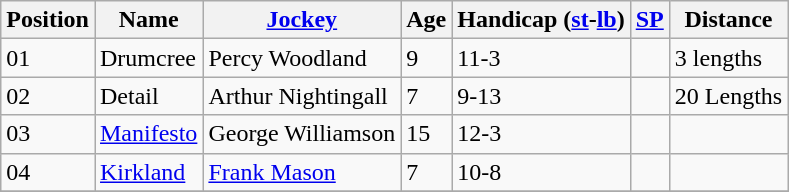<table class="wikitable sortable">
<tr>
<th data-sort-type="number">Position</th>
<th>Name</th>
<th><a href='#'>Jockey</a></th>
<th data-sort-type="number">Age</th>
<th>Handicap (<a href='#'>st</a>-<a href='#'>lb</a>)</th>
<th><a href='#'>SP</a></th>
<th>Distance</th>
</tr>
<tr>
<td>01</td>
<td>Drumcree</td>
<td>Percy Woodland</td>
<td>9</td>
<td>11-3</td>
<td></td>
<td>3 lengths</td>
</tr>
<tr>
<td>02</td>
<td>Detail</td>
<td>Arthur Nightingall</td>
<td>7</td>
<td>9-13</td>
<td></td>
<td>20 Lengths</td>
</tr>
<tr>
<td>03</td>
<td><a href='#'>Manifesto</a></td>
<td>George Williamson</td>
<td>15</td>
<td>12-3</td>
<td></td>
<td></td>
</tr>
<tr>
<td>04</td>
<td><a href='#'>Kirkland</a></td>
<td><a href='#'>Frank Mason</a></td>
<td>7</td>
<td>10-8</td>
<td></td>
<td></td>
</tr>
<tr>
</tr>
</table>
